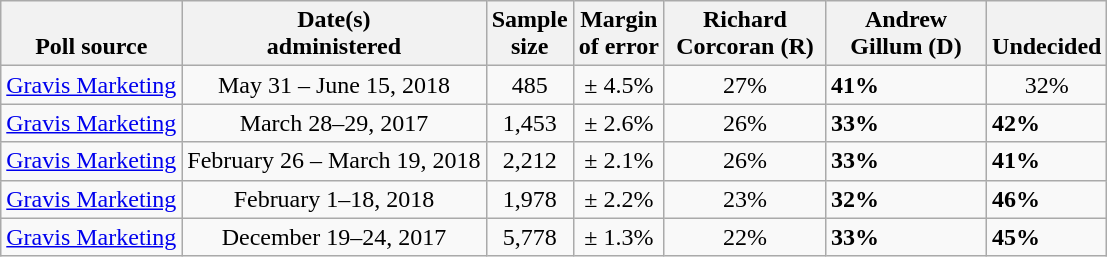<table class="wikitable">
<tr valign=bottom>
<th>Poll source</th>
<th>Date(s)<br>administered</th>
<th>Sample<br>size</th>
<th>Margin<br>of error</th>
<th style="width:100px;">Richard<br>Corcoran (R)</th>
<th style="width:100px;">Andrew<br>Gillum (D)</th>
<th>Undecided</th>
</tr>
<tr>
<td><a href='#'>Gravis Marketing</a></td>
<td align=center>May 31 – June 15, 2018</td>
<td align=center>485</td>
<td align=center>± 4.5%</td>
<td align=center>27%</td>
<td><strong>41%</strong></td>
<td align=center>32%</td>
</tr>
<tr>
<td><a href='#'>Gravis Marketing</a></td>
<td align=center>March 28–29, 2017</td>
<td align=center>1,453</td>
<td align=center>± 2.6%</td>
<td align=center>26%</td>
<td><strong>33%</strong></td>
<td><strong>42%</strong></td>
</tr>
<tr>
<td><a href='#'>Gravis Marketing</a></td>
<td align=center>February 26 – March 19, 2018</td>
<td align=center>2,212</td>
<td align=center>± 2.1%</td>
<td align=center>26%</td>
<td><strong>33%</strong></td>
<td><strong>41%</strong></td>
</tr>
<tr>
<td><a href='#'>Gravis Marketing</a></td>
<td align=center>February 1–18, 2018</td>
<td align=center>1,978</td>
<td align=center>± 2.2%</td>
<td align=center>23%</td>
<td><strong>32%</strong></td>
<td><strong>46%</strong></td>
</tr>
<tr>
<td><a href='#'>Gravis Marketing</a></td>
<td align=center>December 19–24, 2017</td>
<td align=center>5,778</td>
<td align=center>± 1.3%</td>
<td align=center>22%</td>
<td><strong>33%</strong></td>
<td><strong>45%</strong></td>
</tr>
</table>
